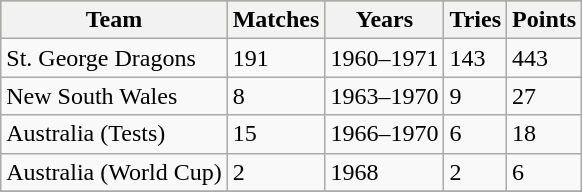<table class="wikitable">
<tr bgcolor=#bdb76b>
<th>Team</th>
<th>Matches</th>
<th>Years</th>
<th>Tries</th>
<th>Points</th>
</tr>
<tr>
<td>St. George Dragons</td>
<td>191</td>
<td>1960–1971</td>
<td>143</td>
<td>443</td>
</tr>
<tr>
<td>New South Wales</td>
<td>8</td>
<td>1963–1970</td>
<td>9</td>
<td>27</td>
</tr>
<tr>
<td>Australia (Tests)</td>
<td>15</td>
<td>1966–1970</td>
<td>6</td>
<td>18</td>
</tr>
<tr>
<td>Australia (World Cup)</td>
<td>2</td>
<td>1968</td>
<td>2</td>
<td>6</td>
</tr>
<tr>
</tr>
</table>
